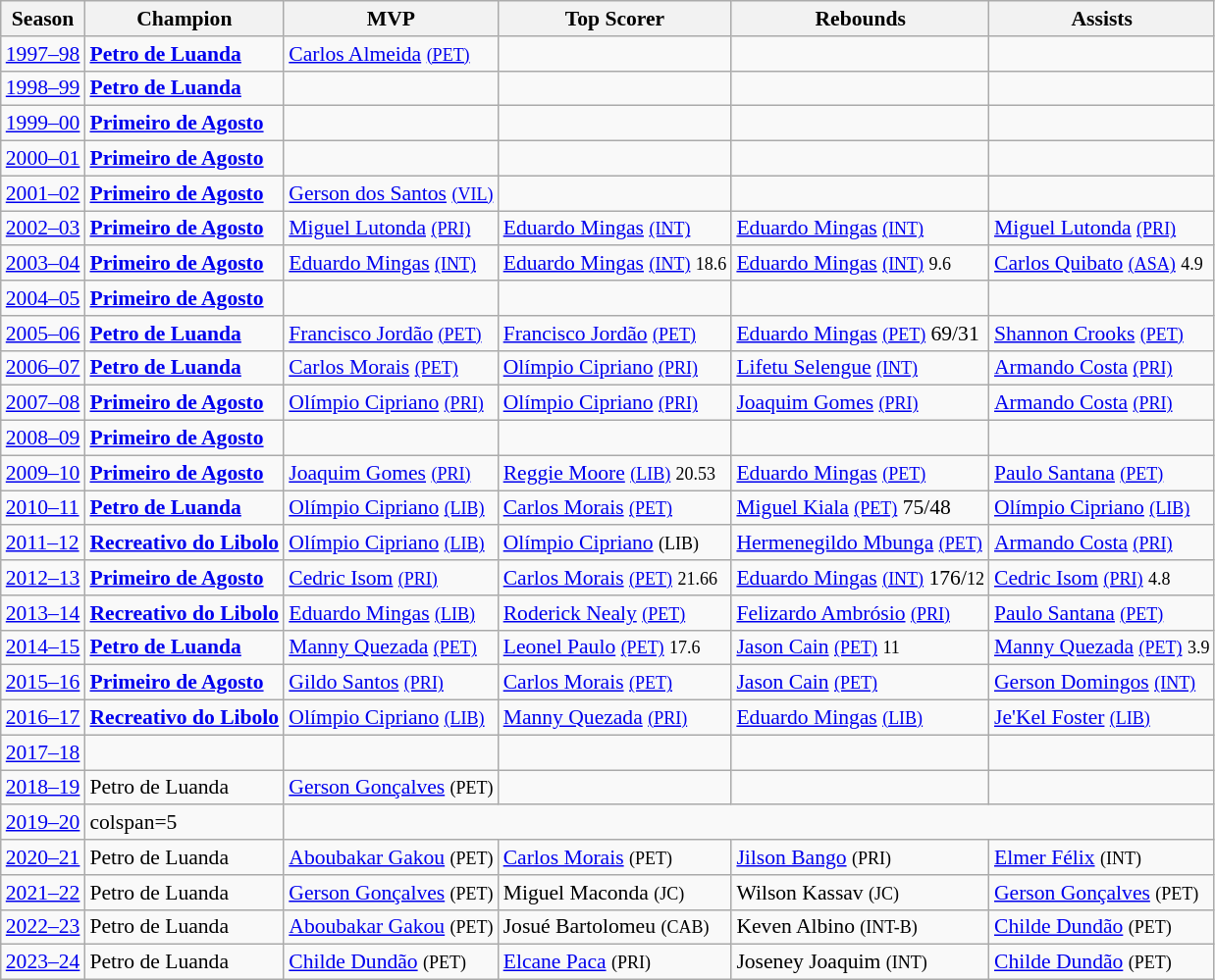<table class="wikitable" style="font-size:90%;">
<tr>
<th>Season</th>
<th>Champion</th>
<th>MVP</th>
<th>Top Scorer</th>
<th>Rebounds</th>
<th>Assists</th>
</tr>
<tr>
<td><a href='#'>1997–98</a></td>
<td><strong><a href='#'>Petro de Luanda</a></strong></td>
<td> <a href='#'>Carlos Almeida</a> <small><a href='#'>(PET)</a></small></td>
<td></td>
<td></td>
<td></td>
</tr>
<tr>
<td><a href='#'>1998–99</a></td>
<td><strong><a href='#'>Petro de Luanda</a></strong></td>
<td></td>
<td></td>
<td></td>
<td></td>
</tr>
<tr>
<td><a href='#'>1999–00</a></td>
<td><strong><a href='#'>Primeiro de Agosto</a></strong></td>
<td></td>
<td></td>
<td></td>
<td></td>
</tr>
<tr>
<td><a href='#'>2000–01</a></td>
<td><strong><a href='#'>Primeiro de Agosto</a></strong></td>
<td></td>
<td></td>
<td></td>
<td></td>
</tr>
<tr>
<td><a href='#'>2001–02</a></td>
<td><strong><a href='#'>Primeiro de Agosto</a></strong></td>
<td> <a href='#'>Gerson dos Santos</a> <small><a href='#'>(VIL)</a></small></td>
<td></td>
<td></td>
<td></td>
</tr>
<tr>
<td><a href='#'>2002–03</a></td>
<td><strong><a href='#'>Primeiro de Agosto</a></strong></td>
<td> <a href='#'>Miguel Lutonda</a> <small><a href='#'>(PRI)</a></small></td>
<td> <a href='#'>Eduardo Mingas</a> <small><a href='#'>(INT)</a></small></td>
<td> <a href='#'>Eduardo Mingas</a> <small><a href='#'>(INT)</a></small></td>
<td> <a href='#'>Miguel Lutonda</a> <small><a href='#'>(PRI)</a></small></td>
</tr>
<tr>
<td><a href='#'>2003–04</a></td>
<td><strong><a href='#'>Primeiro de Agosto</a></strong></td>
<td> <a href='#'>Eduardo Mingas</a> <small><a href='#'>(INT)</a></small></td>
<td> <a href='#'>Eduardo Mingas</a> <small><a href='#'>(INT)</a></small>  <small>18.6</small></td>
<td> <a href='#'>Eduardo Mingas</a> <small><a href='#'>(INT)</a></small>  <small>9.6</small></td>
<td> <a href='#'>Carlos Quibato</a> <small><a href='#'>(ASA)</a></small>  <small>4.9</small></td>
</tr>
<tr>
<td><a href='#'>2004–05</a></td>
<td><strong><a href='#'>Primeiro de Agosto</a></strong></td>
<td></td>
<td></td>
<td></td>
<td></td>
</tr>
<tr>
<td><a href='#'>2005–06</a></td>
<td><strong><a href='#'>Petro de Luanda</a></strong></td>
<td> <a href='#'>Francisco Jordão</a> <small><a href='#'>(PET)</a></small></td>
<td> <a href='#'>Francisco Jordão</a> <small><a href='#'>(PET)</a></small></td>
<td> <a href='#'>Eduardo Mingas</a> <small><a href='#'>(PET)</a></small> 69/31</td>
<td> <a href='#'>Shannon Crooks</a> <small><a href='#'>(PET)</a></small></td>
</tr>
<tr>
<td><a href='#'>2006–07</a></td>
<td><strong><a href='#'>Petro de Luanda</a></strong></td>
<td> <a href='#'>Carlos Morais</a> <small><a href='#'>(PET)</a></small></td>
<td> <a href='#'>Olímpio Cipriano</a> <small><a href='#'>(PRI)</a></small></td>
<td> <a href='#'>Lifetu Selengue</a> <small><a href='#'>(INT)</a></small></td>
<td> <a href='#'>Armando Costa</a> <small><a href='#'>(PRI)</a></small></td>
</tr>
<tr>
<td><a href='#'>2007–08</a></td>
<td><strong><a href='#'>Primeiro de Agosto</a></strong></td>
<td> <a href='#'>Olímpio Cipriano</a> <small><a href='#'>(PRI)</a></small></td>
<td> <a href='#'>Olímpio Cipriano</a> <small><a href='#'>(PRI)</a></small></td>
<td> <a href='#'>Joaquim Gomes</a> <small><a href='#'>(PRI)</a></small></td>
<td> <a href='#'>Armando Costa</a> <small><a href='#'>(PRI)</a></small></td>
</tr>
<tr>
<td><a href='#'>2008–09</a></td>
<td><strong><a href='#'>Primeiro de Agosto</a></strong></td>
<td></td>
<td></td>
<td></td>
<td></td>
</tr>
<tr>
<td><a href='#'>2009–10</a></td>
<td><strong><a href='#'>Primeiro de Agosto</a></strong></td>
<td> <a href='#'>Joaquim Gomes</a> <small><a href='#'>(PRI)</a></small></td>
<td> <a href='#'>Reggie Moore</a> <small><a href='#'>(LIB)</a></small> <small>20.53</small></td>
<td> <a href='#'>Eduardo Mingas</a> <small><a href='#'>(PET)</a></small></td>
<td> <a href='#'>Paulo Santana</a> <small><a href='#'>(PET)</a></small></td>
</tr>
<tr>
<td><a href='#'>2010–11</a></td>
<td><strong><a href='#'>Petro de Luanda</a></strong></td>
<td> <a href='#'>Olímpio Cipriano</a> <small><a href='#'>(LIB)</a></small></td>
<td> <a href='#'>Carlos Morais</a> <small><a href='#'>(PET)</a></small></td>
<td> <a href='#'>Miguel Kiala</a> <small><a href='#'>(PET)</a></small> 75/48</td>
<td> <a href='#'>Olímpio Cipriano</a> <small><a href='#'>(LIB)</a></small></td>
</tr>
<tr>
<td><a href='#'>2011–12</a></td>
<td><strong><a href='#'>Recreativo do Libolo</a></strong></td>
<td> <a href='#'>Olímpio Cipriano</a> <small><a href='#'>(LIB)</a></small></td>
<td> <a href='#'>Olímpio Cipriano</a> <small>(LIB)</small></td>
<td> <a href='#'>Hermenegildo Mbunga</a> <small><a href='#'>(PET)</a></small></td>
<td> <a href='#'>Armando Costa</a> <small><a href='#'>(PRI)</a></small></td>
</tr>
<tr>
<td><a href='#'>2012–13</a></td>
<td><strong><a href='#'>Primeiro de Agosto</a></strong></td>
<td> <a href='#'>Cedric Isom</a> <small><a href='#'>(PRI)</a></small></td>
<td> <a href='#'>Carlos Morais</a> <small><a href='#'>(PET)</a></small> <small>21.66</small></td>
<td> <a href='#'>Eduardo Mingas</a> <small><a href='#'>(INT)</a></small> 176/<small>12</small></td>
<td>  <a href='#'>Cedric Isom</a> <small><a href='#'>(PRI)</a></small> <small>4.8</small></td>
</tr>
<tr>
<td><a href='#'>2013–14</a></td>
<td><strong><a href='#'>Recreativo do Libolo</a></strong></td>
<td> <a href='#'>Eduardo Mingas</a> <small><a href='#'>(LIB)</a></small></td>
<td>  <a href='#'>Roderick Nealy</a> <small><a href='#'>(PET)</a></small></td>
<td>  <a href='#'>Felizardo Ambrósio</a> <small><a href='#'>(PRI)</a></small></td>
<td>  <a href='#'>Paulo Santana</a> <small><a href='#'>(PET)</a></small></td>
</tr>
<tr>
<td><a href='#'>2014–15</a></td>
<td><strong><a href='#'>Petro de Luanda</a></strong></td>
<td> <a href='#'>Manny Quezada</a> <small><a href='#'>(PET)</a></small></td>
<td> <a href='#'>Leonel Paulo</a> <small><a href='#'>(PET)</a></small> <small>17.6</small></td>
<td> <a href='#'>Jason Cain</a> <small><a href='#'>(PET)</a></small> <small>11</small></td>
<td> <a href='#'>Manny Quezada</a> <small><a href='#'>(PET)</a></small> <small>3.9</small></td>
</tr>
<tr>
<td><a href='#'>2015–16</a></td>
<td><strong><a href='#'>Primeiro de Agosto</a></strong></td>
<td> <a href='#'>Gildo Santos</a> <small><a href='#'>(PRI)</a></small></td>
<td> <a href='#'>Carlos Morais</a> <small><a href='#'>(PET)</a></small></td>
<td> <a href='#'>Jason Cain</a> <small><a href='#'>(PET)</a></small></td>
<td> <a href='#'>Gerson Domingos</a> <small><a href='#'>(INT)</a></small></td>
</tr>
<tr>
<td><a href='#'>2016–17</a></td>
<td><strong><a href='#'>Recreativo do Libolo</a></strong></td>
<td> <a href='#'>Olímpio Cipriano</a> <small><a href='#'>(LIB)</a></small></td>
<td> <a href='#'>Manny Quezada</a> <small><a href='#'>(PRI)</a></small></td>
<td> <a href='#'>Eduardo Mingas</a> <small><a href='#'>(LIB)</a></small></td>
<td> <a href='#'>Je'Kel Foster</a> <small><a href='#'>(LIB)</a></small></td>
</tr>
<tr>
<td><a href='#'>2017–18</a></td>
<td></td>
<td></td>
<td></td>
<td></td>
<td></td>
</tr>
<tr>
<td><a href='#'>2018–19</a></td>
<td>Petro de Luanda</td>
<td> <a href='#'>Gerson Gonçalves</a> <small>(PET)</small></td>
<td></td>
<td></td>
<td></td>
</tr>
<tr>
<td><a href='#'>2019–20</a></td>
<td>colspan=5 </td>
</tr>
<tr>
<td><a href='#'>2020–21</a></td>
<td>Petro de Luanda</td>
<td> <a href='#'>Aboubakar Gakou</a> <small>(PET)</small></td>
<td> <a href='#'>Carlos Morais</a> <small>(PET)</small></td>
<td> <a href='#'>Jilson Bango</a> <small>(PRI)</small></td>
<td> <a href='#'>Elmer Félix</a> <small>(INT)</small></td>
</tr>
<tr>
<td><a href='#'>2021–22</a></td>
<td>Petro de Luanda</td>
<td> <a href='#'>Gerson Gonçalves</a> <small>(PET)</small></td>
<td> Miguel Maconda <small>(JC)</small></td>
<td> Wilson Kassav <small>(JC)</small></td>
<td> <a href='#'>Gerson Gonçalves</a> <small>(PET)</small></td>
</tr>
<tr>
<td><a href='#'>2022–23</a></td>
<td>Petro de Luanda</td>
<td> <a href='#'>Aboubakar Gakou</a> <small>(PET)</small></td>
<td> Josué Bartolomeu <small>(CAB)</small></td>
<td> Keven Albino <small>(INT-B)</small></td>
<td> <a href='#'>Childe Dundão</a> <small>(PET)</small></td>
</tr>
<tr>
<td><a href='#'>2023–24</a></td>
<td>Petro de Luanda</td>
<td> <a href='#'>Childe Dundão</a> <small>(PET)</small></td>
<td> <a href='#'>Elcane Paca</a> <small>(PRI)</small></td>
<td> Joseney Joaquim <small>(INT)</small></td>
<td> <a href='#'>Childe Dundão</a> <small>(PET)</small></td>
</tr>
</table>
